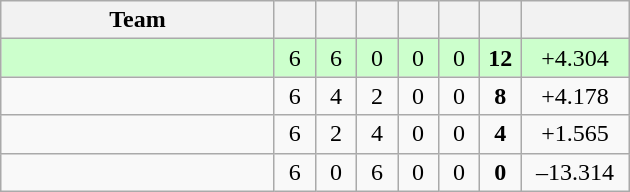<table class="wikitable" style="text-align:center">
<tr>
<th style="width:175px;">Team</th>
<th style="width:20px;"></th>
<th style="width:20px;"></th>
<th style="width:20px;"></th>
<th style="width:20px;"></th>
<th style="width:20px;"></th>
<th style="width:20px;"></th>
<th style="width:65px;"></th>
</tr>
<tr style="background:#cfc;">
<td style="text-align:left"></td>
<td>6</td>
<td>6</td>
<td>0</td>
<td>0</td>
<td>0</td>
<td><strong>12</strong></td>
<td>+4.304</td>
</tr>
<tr>
<td style="text-align:left"></td>
<td>6</td>
<td>4</td>
<td>2</td>
<td>0</td>
<td>0</td>
<td><strong>8</strong></td>
<td>+4.178</td>
</tr>
<tr>
<td style="text-align:left"></td>
<td>6</td>
<td>2</td>
<td>4</td>
<td>0</td>
<td>0</td>
<td><strong>4</strong></td>
<td>+1.565</td>
</tr>
<tr>
<td style="text-align:left"></td>
<td>6</td>
<td>0</td>
<td>6</td>
<td>0</td>
<td>0</td>
<td><strong>0</strong></td>
<td>–13.314</td>
</tr>
</table>
